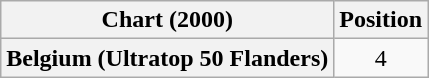<table class="wikitable plainrowheaders" style="text-align:center">
<tr>
<th scope="col">Chart (2000)</th>
<th scope="col">Position</th>
</tr>
<tr>
<th scope="row">Belgium (Ultratop 50 Flanders)</th>
<td>4</td>
</tr>
</table>
